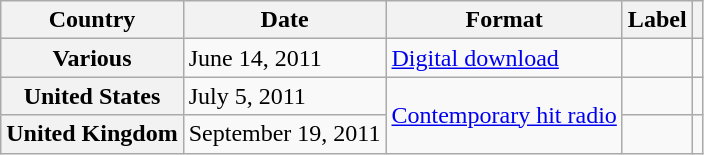<table class="wikitable plainrowheaders">
<tr>
<th scope="col">Country</th>
<th scope="col">Date</th>
<th scope="col">Format</th>
<th scope="col">Label</th>
<th scope="col"></th>
</tr>
<tr>
<th scope="row">Various</th>
<td>June 14, 2011</td>
<td><a href='#'>Digital download</a></td>
<td></td>
<td align="center"></td>
</tr>
<tr>
<th scope="row">United States</th>
<td>July 5, 2011</td>
<td rowspan="2"><a href='#'>Contemporary hit radio</a></td>
<td></td>
<td align="center"></td>
</tr>
<tr>
<th scope="row">United Kingdom</th>
<td>September 19, 2011</td>
<td></td>
<td align="center"></td>
</tr>
</table>
